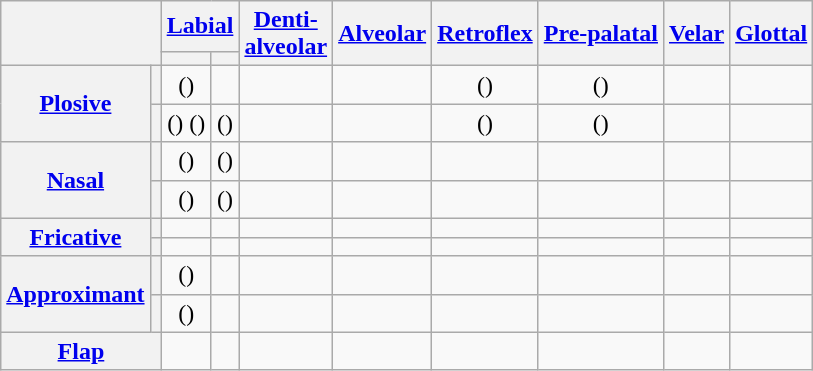<table class="wikitable" style="text-align: center;">
<tr>
<th colspan="2" rowspan=2></th>
<th colspan=2><a href='#'>Labial</a></th>
<th rowspan=2><a href='#'>Denti-<br>alveolar</a></th>
<th rowspan=2><a href='#'>Alveolar</a></th>
<th rowspan=2><a href='#'>Retroflex</a></th>
<th rowspan=2><a href='#'>Pre-palatal</a></th>
<th rowspan=2><a href='#'>Velar</a></th>
<th rowspan=2><a href='#'>Glottal</a></th>
</tr>
<tr>
<th></th>
<th></th>
</tr>
<tr>
<th rowspan="2"><a href='#'>Plosive</a></th>
<th></th>
<td> ()</td>
<td></td>
<td></td>
<td></td>
<td> ()</td>
<td> ()</td>
<td></td>
<td></td>
</tr>
<tr>
<th></th>
<td>() ()</td>
<td> ()</td>
<td></td>
<td></td>
<td> ()</td>
<td> ()</td>
<td></td>
<td></td>
</tr>
<tr>
<th rowspan="2"><a href='#'>Nasal</a></th>
<th></th>
<td> ()</td>
<td> ()</td>
<td></td>
<td></td>
<td></td>
<td></td>
<td></td>
<td></td>
</tr>
<tr>
<th></th>
<td> ()</td>
<td> ()</td>
<td></td>
<td></td>
<td></td>
<td></td>
<td></td>
<td></td>
</tr>
<tr>
<th rowspan="2"><a href='#'>Fricative</a></th>
<th></th>
<td></td>
<td></td>
<td></td>
<td></td>
<td></td>
<td></td>
<td></td>
<td></td>
</tr>
<tr>
<th></th>
<td></td>
<td></td>
<td></td>
<td></td>
<td></td>
<td></td>
<td></td>
<td></td>
</tr>
<tr>
<th rowspan="2"><a href='#'>Approximant</a></th>
<th></th>
<td> ()</td>
<td></td>
<td></td>
<td></td>
<td></td>
<td></td>
<td></td>
<td></td>
</tr>
<tr>
<th></th>
<td> ()</td>
<td></td>
<td></td>
<td></td>
<td></td>
<td></td>
<td></td>
<td></td>
</tr>
<tr>
<th colspan=2><a href='#'>Flap</a></th>
<td></td>
<td></td>
<td></td>
<td></td>
<td></td>
<td></td>
<td></td>
<td></td>
</tr>
</table>
